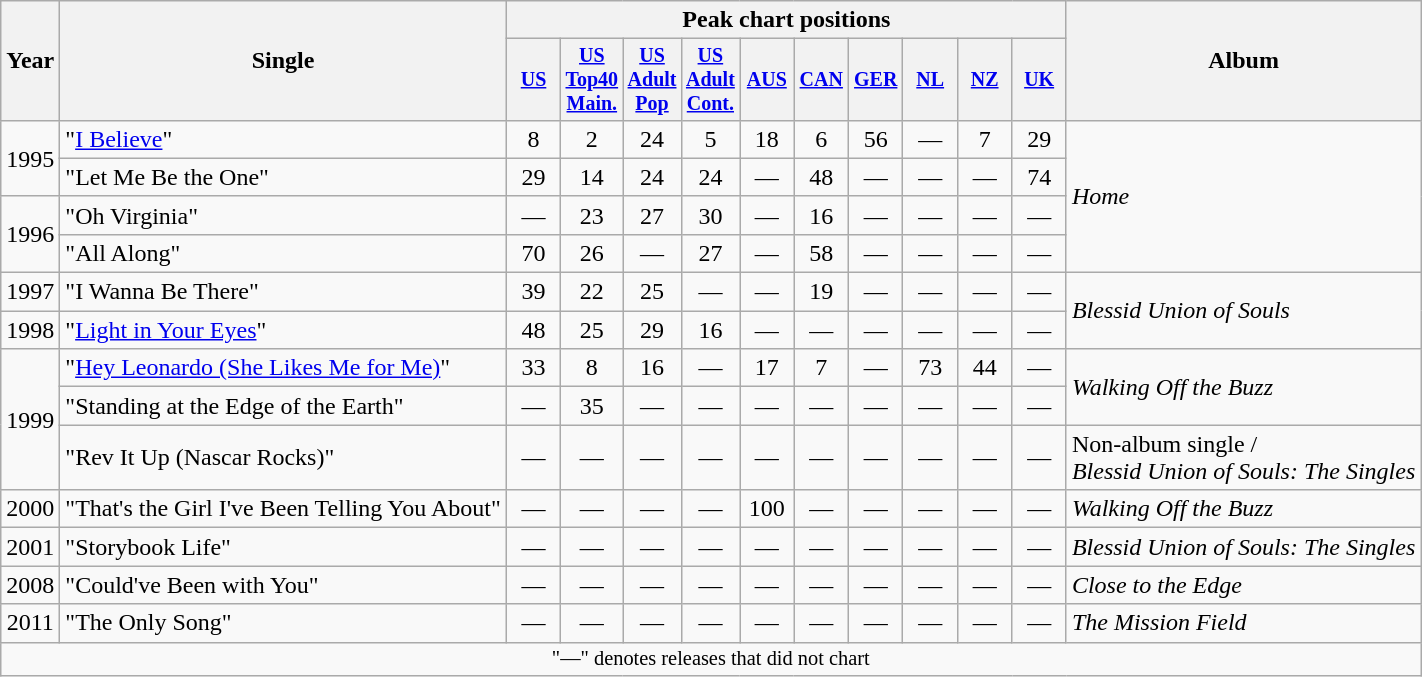<table class="wikitable" style="text-align:center;">
<tr>
<th rowspan="2">Year</th>
<th rowspan="2">Single</th>
<th colspan="10">Peak chart positions</th>
<th rowspan="2">Album</th>
</tr>
<tr style="font-size:smaller;">
<th width="30"><a href='#'>US</a><br></th>
<th width="30"><a href='#'>US Top40 Main.</a><br></th>
<th width="30"><a href='#'>US Adult Pop</a><br></th>
<th width="30"><a href='#'>US Adult Cont.</a><br></th>
<th width="30"><a href='#'>AUS</a><br></th>
<th width="30"><a href='#'>CAN</a><br></th>
<th width="30"><a href='#'>GER</a><br></th>
<th width="30"><a href='#'>NL</a><br></th>
<th width="30"><a href='#'>NZ</a><br></th>
<th width="30"><a href='#'>UK</a><br></th>
</tr>
<tr>
<td rowspan="2">1995</td>
<td align="left">"<a href='#'>I Believe</a>"</td>
<td>8</td>
<td>2</td>
<td>24</td>
<td>5</td>
<td>18</td>
<td>6</td>
<td>56</td>
<td>—</td>
<td>7</td>
<td>29</td>
<td align="left" rowspan="4"><em>Home</em></td>
</tr>
<tr>
<td align="left">"Let Me Be the One"</td>
<td>29</td>
<td>14</td>
<td>24</td>
<td>24</td>
<td>—</td>
<td>48</td>
<td>—</td>
<td>—</td>
<td>—</td>
<td>74</td>
</tr>
<tr>
<td rowspan="2">1996</td>
<td align="left">"Oh Virginia"</td>
<td>—</td>
<td>23</td>
<td>27</td>
<td>30</td>
<td>—</td>
<td>16</td>
<td>—</td>
<td>—</td>
<td>—</td>
<td>—</td>
</tr>
<tr>
<td align="left">"All Along"</td>
<td>70</td>
<td>26</td>
<td>—</td>
<td>27</td>
<td>—</td>
<td>58</td>
<td>—</td>
<td>—</td>
<td>—</td>
<td>—</td>
</tr>
<tr>
<td>1997</td>
<td align="left">"I Wanna Be There"</td>
<td>39</td>
<td>22</td>
<td>25</td>
<td>—</td>
<td>—</td>
<td>19</td>
<td>—</td>
<td>—</td>
<td>—</td>
<td>—</td>
<td align="left" rowspan="2"><em>Blessid Union of Souls</em></td>
</tr>
<tr>
<td>1998</td>
<td align="left">"<a href='#'>Light in Your Eyes</a>"</td>
<td>48</td>
<td>25</td>
<td>29</td>
<td>16</td>
<td>—</td>
<td>—</td>
<td>—</td>
<td>—</td>
<td>—</td>
<td>—</td>
</tr>
<tr>
<td rowspan="3">1999</td>
<td align="left">"<a href='#'>Hey Leonardo (She Likes Me for Me)</a>"</td>
<td>33</td>
<td>8</td>
<td>16</td>
<td>—</td>
<td>17</td>
<td>7</td>
<td>—</td>
<td>73</td>
<td>44</td>
<td>—</td>
<td align="left" rowspan="2"><em>Walking Off the Buzz</em></td>
</tr>
<tr>
<td align="left">"Standing at the Edge of the Earth"</td>
<td>—</td>
<td>35</td>
<td>—</td>
<td>—</td>
<td>—</td>
<td>—</td>
<td>—</td>
<td>—</td>
<td>—</td>
<td>—</td>
</tr>
<tr>
<td align="left">"Rev It Up (Nascar Rocks)"</td>
<td>—</td>
<td>—</td>
<td>—</td>
<td>—</td>
<td>—</td>
<td>—</td>
<td>—</td>
<td>—</td>
<td>—</td>
<td>—</td>
<td align="left">Non-album single /<br> <em>Blessid Union of Souls: The Singles</em></td>
</tr>
<tr>
<td>2000</td>
<td align="left">"That's the Girl I've Been Telling You About"</td>
<td>—</td>
<td>—</td>
<td>—</td>
<td>—</td>
<td>100</td>
<td>—</td>
<td>—</td>
<td>—</td>
<td>—</td>
<td>—</td>
<td align="left"><em>Walking Off the Buzz</em></td>
</tr>
<tr>
<td>2001</td>
<td align="left">"Storybook Life"</td>
<td>—</td>
<td>—</td>
<td>—</td>
<td>—</td>
<td>—</td>
<td>—</td>
<td>—</td>
<td>—</td>
<td>—</td>
<td>—</td>
<td align="left"><em>Blessid Union of Souls: The Singles</em></td>
</tr>
<tr>
<td>2008</td>
<td align="left">"Could've Been with You"</td>
<td>—</td>
<td>—</td>
<td>—</td>
<td>—</td>
<td>—</td>
<td>—</td>
<td>—</td>
<td>—</td>
<td>—</td>
<td>—</td>
<td align="left"><em>Close to the Edge</em></td>
</tr>
<tr>
<td>2011</td>
<td align="left">"The Only Song"</td>
<td>—</td>
<td>—</td>
<td>—</td>
<td>—</td>
<td>—</td>
<td>—</td>
<td>—</td>
<td>—</td>
<td>—</td>
<td>—</td>
<td align="left"><em>The Mission Field</em></td>
</tr>
<tr>
<td colspan="15" style="font-size:85%">"—" denotes releases that did not chart</td>
</tr>
</table>
